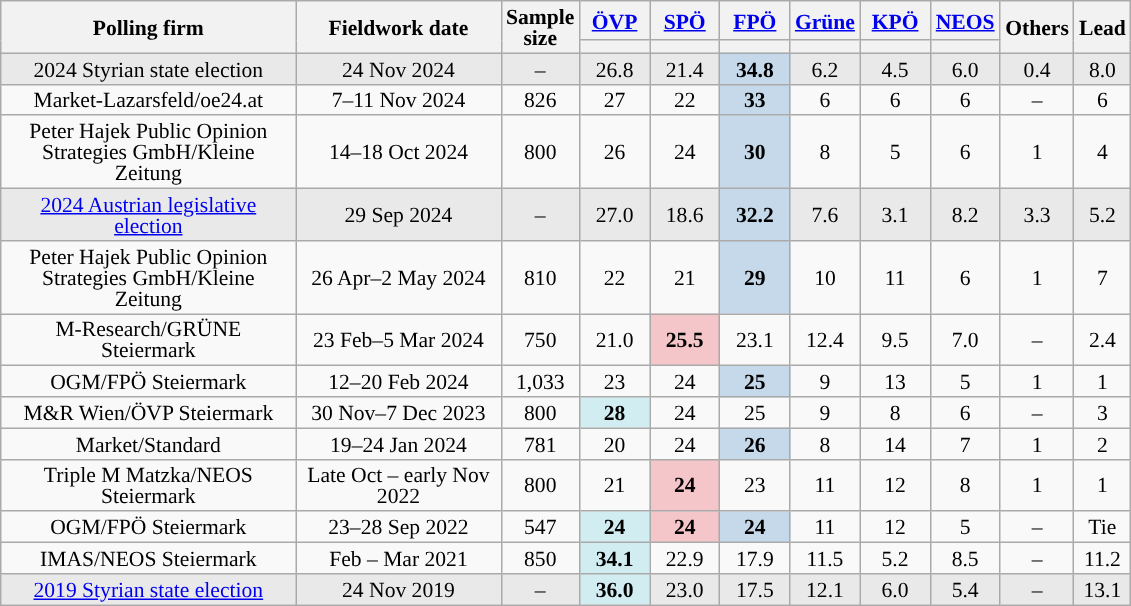<table class="wikitable sortable" style="text-align:center;font-size:90%;line-height:14px;">
<tr>
<th rowspan="2" style="width:190px;">Polling firm</th>
<th rowspan="2" style="width:130px;">Fieldwork date</th>
<th rowspan="2" style="width:35px;">Sample<br>size</th>
<th class="unsortable" style="width:40px;"><a href='#'>ÖVP</a></th>
<th class="unsortable" style="width:40px;"><a href='#'>SPÖ</a></th>
<th class="unsortable" style="width:40px;"><a href='#'>FPÖ</a></th>
<th class="unsortable" style="width:40px;"><a href='#'>Grüne</a></th>
<th class="unsortable" style="width:40px;"><a href='#'>KPÖ</a></th>
<th class="unsortable" style="width:40px;"><a href='#'>NEOS</a></th>
<th rowspan="2" class="unsortable" style="width:40px;">Others</th>
<th rowspan="2" style="width:30px;">Lead</th>
</tr>
<tr>
<th style="background:"></th>
<th style="background:"></th>
<th style="background:"></th>
<th style="background:"></th>
<th style="background:"></th>
<th style="background:"></th>
</tr>
<tr style="background:#E9E9E9;">
<td>2024 Styrian state election</td>
<td data-sort-value="2024-11-24">24 Nov 2024</td>
<td>–</td>
<td>26.8</td>
<td>21.4</td>
<td style="background:#C6D9EA;"><strong>34.8</strong></td>
<td>6.2</td>
<td>4.5</td>
<td>6.0</td>
<td>0.4</td>
<td style="background:">8.0</td>
</tr>
<tr>
<td>Market-Lazarsfeld/oe24.at</td>
<td>7–11 Nov 2024</td>
<td>826</td>
<td>27</td>
<td>22</td>
<td style="background:#C6D9EA;"><strong>33</strong></td>
<td>6</td>
<td>6</td>
<td>6</td>
<td>–</td>
<td style="background:">6</td>
</tr>
<tr>
<td>Peter Hajek Public Opinion Strategies GmbH/Kleine Zeitung</td>
<td>14–18 Oct 2024</td>
<td>800</td>
<td>26</td>
<td>24</td>
<td style="background:#C6D9EA;"><strong>30</strong></td>
<td>8</td>
<td>5</td>
<td>6</td>
<td>1</td>
<td style="background:">4</td>
</tr>
<tr style="background:#E9E9E9;">
<td><a href='#'>2024 Austrian legislative election</a></td>
<td>29 Sep 2024</td>
<td>–</td>
<td>27.0</td>
<td>18.6</td>
<td style="background:#C6D9EA;"><strong>32.2</strong></td>
<td>7.6</td>
<td>3.1</td>
<td>8.2</td>
<td>3.3</td>
<td style="background:">5.2</td>
</tr>
<tr>
<td>Peter Hajek Public Opinion Strategies GmbH/Kleine Zeitung</td>
<td>26 Apr–2 May 2024</td>
<td>810</td>
<td>22</td>
<td>21</td>
<td style="background:#C6D9EA;"><strong>29</strong></td>
<td>10</td>
<td>11</td>
<td>6</td>
<td>1</td>
<td style="background:">7</td>
</tr>
<tr>
<td>M-Research/GRÜNE Steiermark</td>
<td>23 Feb–5 Mar 2024</td>
<td>750</td>
<td>21.0</td>
<td style="background:#F4C6C9;"><strong>25.5</strong></td>
<td>23.1</td>
<td>12.4</td>
<td>9.5</td>
<td>7.0</td>
<td>–</td>
<td style="background:">2.4</td>
</tr>
<tr>
<td>OGM/FPÖ Steiermark</td>
<td>12–20 Feb 2024</td>
<td>1,033</td>
<td>23</td>
<td>24</td>
<td style="background:#C6D9EA;"><strong>25</strong></td>
<td>9</td>
<td>13</td>
<td>5</td>
<td>1</td>
<td style="background:">1</td>
</tr>
<tr>
<td>M&R Wien/ÖVP Steiermark</td>
<td>30 Nov–7 Dec 2023</td>
<td>800</td>
<td style="background:#D2EDF1;"><strong>28</strong></td>
<td>24</td>
<td>25</td>
<td>9</td>
<td>8</td>
<td>6</td>
<td>–</td>
<td style="background:">3</td>
</tr>
<tr>
<td>Market/Standard</td>
<td data-sort-value="2024-01-24">19–24 Jan 2024</td>
<td>781</td>
<td>20</td>
<td>24</td>
<td style="background:#C6D9EA;"><strong>26</strong></td>
<td>8</td>
<td>14</td>
<td>7</td>
<td>1</td>
<td style="background:">2</td>
</tr>
<tr>
<td>Triple M Matzka/NEOS Steiermark</td>
<td data-sort-value="2019-11-14">Late Oct – early Nov 2022</td>
<td>800</td>
<td>21</td>
<td style="background:#F4C6C9;"><strong>24</strong></td>
<td>23</td>
<td>11</td>
<td>12</td>
<td>8</td>
<td>1</td>
<td style="background:">1</td>
</tr>
<tr>
<td>OGM/FPÖ Steiermark</td>
<td data-sort-value="2019-11-16">23–28 Sep 2022</td>
<td>547</td>
<td style="background:#D2EDF1;"><strong>24</strong></td>
<td style="background:#F4C6C9;"><strong>24</strong></td>
<td style="background:#C6D9EA;"><strong>24</strong></td>
<td>11</td>
<td>12</td>
<td>5</td>
<td>–</td>
<td>Tie</td>
</tr>
<tr>
<td>IMAS/NEOS Steiermark</td>
<td data-sort-value="2019-11-13">Feb – Mar 2021</td>
<td>850</td>
<td style="background:#D2EDF1;"><strong>34.1</strong></td>
<td>22.9</td>
<td>17.9</td>
<td>11.5</td>
<td>5.2</td>
<td>8.5</td>
<td>–</td>
<td style="background:">11.2</td>
</tr>
<tr style="background:#E9E9E9;">
<td><a href='#'>2019 Styrian state election</a></td>
<td data-sort-value="2015-05-31">24 Nov 2019</td>
<td>–</td>
<td style="background:#D2EDF1;"><strong>36.0</strong></td>
<td>23.0</td>
<td>17.5</td>
<td>12.1</td>
<td>6.0</td>
<td>5.4</td>
<td>–</td>
<td style="background:">13.1</td>
</tr>
</table>
